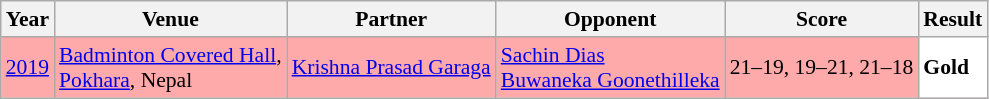<table class="sortable wikitable" style="font-size: 90%;">
<tr>
<th>Year</th>
<th>Venue</th>
<th>Partner</th>
<th>Opponent</th>
<th>Score</th>
<th>Result</th>
</tr>
<tr style="background:#FFAAAA">
<td align="center"><a href='#'>2019</a></td>
<td align="left"><a href='#'>Badminton Covered Hall</a>,<br><a href='#'>Pokhara</a>, Nepal</td>
<td align="left"> <a href='#'>Krishna Prasad Garaga</a></td>
<td align="left"> <a href='#'>Sachin Dias</a><br> <a href='#'>Buwaneka Goonethilleka</a></td>
<td align="left">21–19, 19–21, 21–18</td>
<td style="text-align:left; background:white"> <strong>Gold</strong></td>
</tr>
</table>
